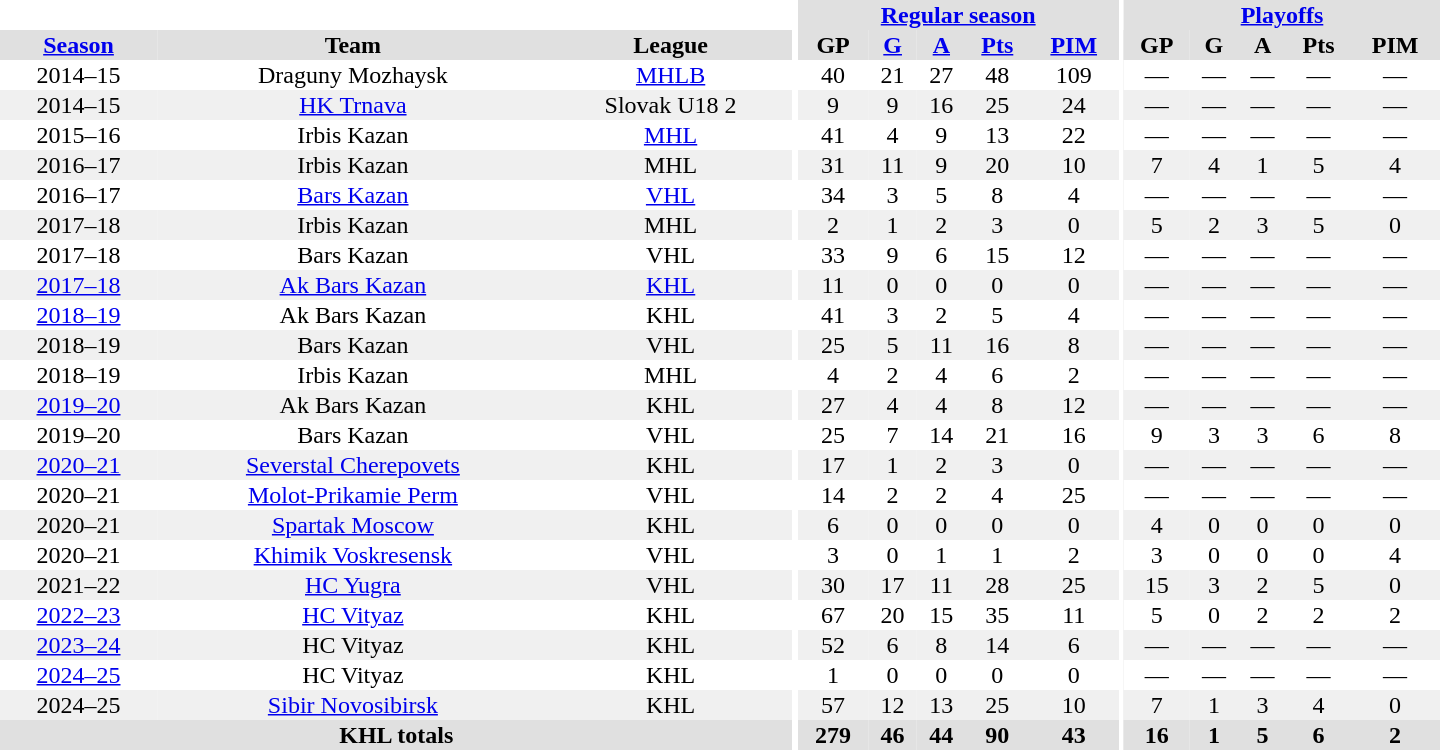<table border="0" cellpadding="1" cellspacing="0" style="text-align:center; width:60em">
<tr bgcolor="#e0e0e0">
<th colspan="3" bgcolor="#ffffff"></th>
<th rowspan="100" bgcolor="#ffffff"></th>
<th colspan="5"><a href='#'>Regular season</a></th>
<th rowspan="100" bgcolor="#ffffff"></th>
<th colspan="5"><a href='#'>Playoffs</a></th>
</tr>
<tr bgcolor="#e0e0e0">
<th><a href='#'>Season</a></th>
<th>Team</th>
<th>League</th>
<th>GP</th>
<th><a href='#'>G</a></th>
<th><a href='#'>A</a></th>
<th><a href='#'>Pts</a></th>
<th><a href='#'>PIM</a></th>
<th>GP</th>
<th>G</th>
<th>A</th>
<th>Pts</th>
<th>PIM</th>
</tr>
<tr>
<td>2014–15</td>
<td>Draguny Mozhaysk</td>
<td><a href='#'>MHLB</a></td>
<td>40</td>
<td>21</td>
<td>27</td>
<td>48</td>
<td>109</td>
<td>—</td>
<td>—</td>
<td>—</td>
<td>—</td>
<td>—</td>
</tr>
<tr bgcolor="#f0f0f0">
<td>2014–15</td>
<td><a href='#'>HK Trnava</a></td>
<td>Slovak U18 2</td>
<td>9</td>
<td>9</td>
<td>16</td>
<td>25</td>
<td>24</td>
<td>—</td>
<td>—</td>
<td>—</td>
<td>—</td>
<td>—</td>
</tr>
<tr>
<td>2015–16</td>
<td>Irbis Kazan</td>
<td><a href='#'>MHL</a></td>
<td>41</td>
<td>4</td>
<td>9</td>
<td>13</td>
<td>22</td>
<td>—</td>
<td>—</td>
<td>—</td>
<td>—</td>
<td>—</td>
</tr>
<tr bgcolor="#f0f0f0">
<td>2016–17</td>
<td>Irbis Kazan</td>
<td>MHL</td>
<td>31</td>
<td>11</td>
<td>9</td>
<td>20</td>
<td>10</td>
<td>7</td>
<td>4</td>
<td>1</td>
<td>5</td>
<td>4</td>
</tr>
<tr>
<td>2016–17</td>
<td><a href='#'>Bars Kazan</a></td>
<td><a href='#'>VHL</a></td>
<td>34</td>
<td>3</td>
<td>5</td>
<td>8</td>
<td>4</td>
<td>—</td>
<td>—</td>
<td>—</td>
<td>—</td>
<td>—</td>
</tr>
<tr bgcolor="#f0f0f0">
<td>2017–18</td>
<td>Irbis Kazan</td>
<td>MHL</td>
<td>2</td>
<td>1</td>
<td>2</td>
<td>3</td>
<td>0</td>
<td>5</td>
<td>2</td>
<td>3</td>
<td>5</td>
<td>0</td>
</tr>
<tr>
<td>2017–18</td>
<td>Bars Kazan</td>
<td>VHL</td>
<td>33</td>
<td>9</td>
<td>6</td>
<td>15</td>
<td>12</td>
<td>—</td>
<td>—</td>
<td>—</td>
<td>—</td>
<td>—</td>
</tr>
<tr bgcolor="#f0f0f0">
<td><a href='#'>2017–18</a></td>
<td><a href='#'>Ak Bars Kazan</a></td>
<td><a href='#'>KHL</a></td>
<td>11</td>
<td>0</td>
<td>0</td>
<td>0</td>
<td>0</td>
<td>—</td>
<td>—</td>
<td>—</td>
<td>—</td>
<td>—</td>
</tr>
<tr>
<td><a href='#'>2018–19</a></td>
<td>Ak Bars Kazan</td>
<td>KHL</td>
<td>41</td>
<td>3</td>
<td>2</td>
<td>5</td>
<td>4</td>
<td>—</td>
<td>—</td>
<td>—</td>
<td>—</td>
<td>—</td>
</tr>
<tr bgcolor="#f0f0f0">
<td 2018–19 VHL season>2018–19</td>
<td>Bars Kazan</td>
<td>VHL</td>
<td>25</td>
<td>5</td>
<td>11</td>
<td>16</td>
<td>8</td>
<td>—</td>
<td>—</td>
<td>—</td>
<td>—</td>
<td>—</td>
</tr>
<tr>
<td>2018–19</td>
<td>Irbis Kazan</td>
<td>MHL</td>
<td>4</td>
<td>2</td>
<td>4</td>
<td>6</td>
<td>2</td>
<td>—</td>
<td>—</td>
<td>—</td>
<td>—</td>
<td>—</td>
</tr>
<tr bgcolor="#f0f0f0">
<td><a href='#'>2019–20</a></td>
<td>Ak Bars Kazan</td>
<td>KHL</td>
<td>27</td>
<td>4</td>
<td>4</td>
<td>8</td>
<td>12</td>
<td>—</td>
<td>—</td>
<td>—</td>
<td>—</td>
<td>—</td>
</tr>
<tr>
<td>2019–20</td>
<td>Bars Kazan</td>
<td>VHL</td>
<td>25</td>
<td>7</td>
<td>14</td>
<td>21</td>
<td>16</td>
<td>9</td>
<td>3</td>
<td>3</td>
<td>6</td>
<td>8</td>
</tr>
<tr bgcolor="#f0f0f0">
<td><a href='#'>2020–21</a></td>
<td><a href='#'>Severstal Cherepovets</a></td>
<td>KHL</td>
<td>17</td>
<td>1</td>
<td>2</td>
<td>3</td>
<td>0</td>
<td>—</td>
<td>—</td>
<td>—</td>
<td>—</td>
<td>—</td>
</tr>
<tr>
<td>2020–21</td>
<td><a href='#'>Molot-Prikamie Perm</a></td>
<td>VHL</td>
<td>14</td>
<td>2</td>
<td>2</td>
<td>4</td>
<td>25</td>
<td>—</td>
<td>—</td>
<td>—</td>
<td>—</td>
<td>—</td>
</tr>
<tr bgcolor="#f0f0f0">
<td>2020–21</td>
<td><a href='#'>Spartak Moscow</a></td>
<td>KHL</td>
<td>6</td>
<td>0</td>
<td>0</td>
<td>0</td>
<td>0</td>
<td>4</td>
<td>0</td>
<td>0</td>
<td>0</td>
<td>0</td>
</tr>
<tr>
<td>2020–21</td>
<td><a href='#'>Khimik Voskresensk</a></td>
<td>VHL</td>
<td>3</td>
<td>0</td>
<td>1</td>
<td>1</td>
<td>2</td>
<td>3</td>
<td>0</td>
<td>0</td>
<td>0</td>
<td>4</td>
</tr>
<tr bgcolor="#f0f0f0">
<td>2021–22</td>
<td><a href='#'>HC Yugra</a></td>
<td>VHL</td>
<td>30</td>
<td>17</td>
<td>11</td>
<td>28</td>
<td>25</td>
<td>15</td>
<td>3</td>
<td>2</td>
<td>5</td>
<td>0</td>
</tr>
<tr>
<td><a href='#'>2022–23</a></td>
<td><a href='#'>HC Vityaz</a></td>
<td>KHL</td>
<td>67</td>
<td>20</td>
<td>15</td>
<td>35</td>
<td>11</td>
<td>5</td>
<td>0</td>
<td>2</td>
<td>2</td>
<td>2</td>
</tr>
<tr bgcolor="#f0f0f0">
<td><a href='#'>2023–24</a></td>
<td>HC Vityaz</td>
<td>KHL</td>
<td>52</td>
<td>6</td>
<td>8</td>
<td>14</td>
<td>6</td>
<td>—</td>
<td>—</td>
<td>—</td>
<td>—</td>
<td>—</td>
</tr>
<tr>
<td><a href='#'>2024–25</a></td>
<td>HC Vityaz</td>
<td>KHL</td>
<td>1</td>
<td>0</td>
<td>0</td>
<td>0</td>
<td>0</td>
<td>—</td>
<td>—</td>
<td>—</td>
<td>—</td>
<td>—</td>
</tr>
<tr bgcolor="#f0f0f0">
<td>2024–25</td>
<td><a href='#'>Sibir Novosibirsk</a></td>
<td>KHL</td>
<td>57</td>
<td>12</td>
<td>13</td>
<td>25</td>
<td>10</td>
<td>7</td>
<td>1</td>
<td>3</td>
<td>4</td>
<td>0</td>
</tr>
<tr bgcolor="#e0e0e0">
<th colspan="3">KHL totals</th>
<th>279</th>
<th>46</th>
<th>44</th>
<th>90</th>
<th>43</th>
<th>16</th>
<th>1</th>
<th>5</th>
<th>6</th>
<th>2</th>
</tr>
</table>
